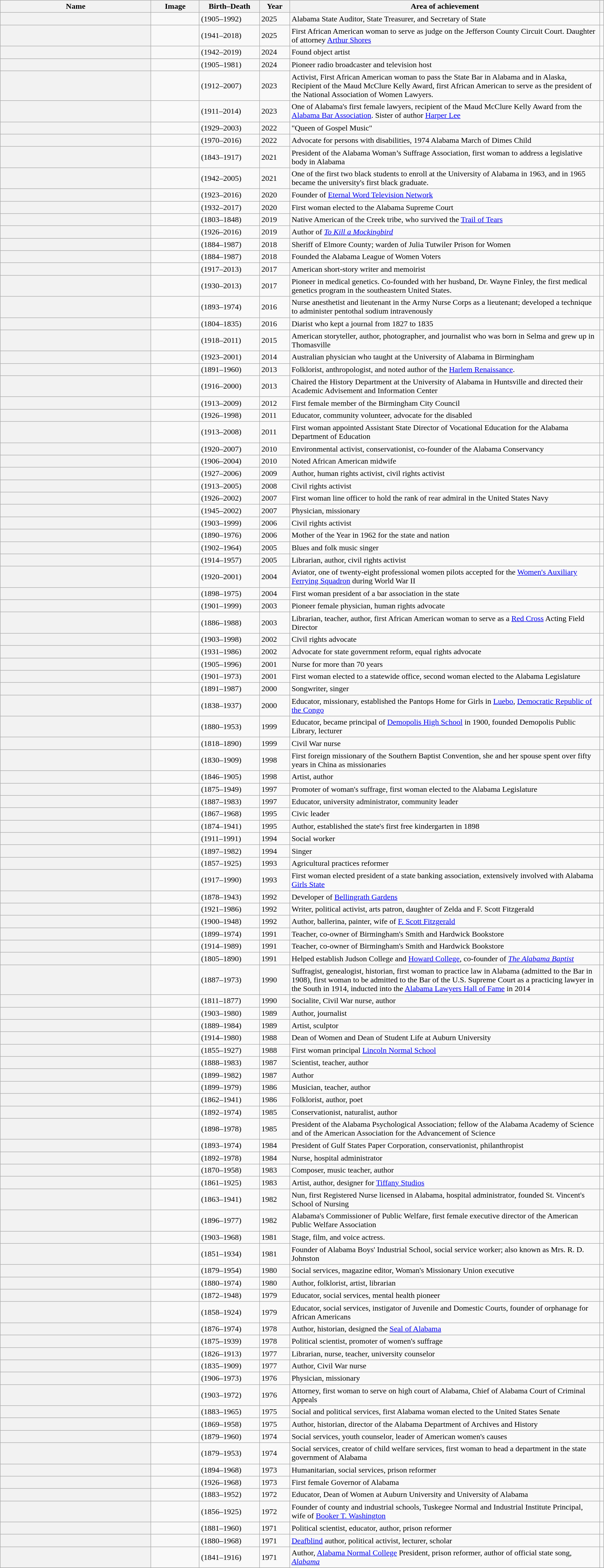<table class="wikitable sortable" style="width:98%">
<tr>
<th scope="col" width=25%>Name</th>
<th scope="col" width=8% class="unsortable">Image</th>
<th scope="col" width=10%>Birth–Death</th>
<th scope="col" width=5%>Year</th>
<th scope="col" class="unsortable">Area of achievement</th>
<th scope="col" class="unsortable"></th>
</tr>
<tr>
<th scope="row"></th>
<td></td>
<td>(1905–1992)</td>
<td>2025</td>
<td>Alabama State Auditor, State Treasurer, and Secretary of State</td>
<td align="center"></td>
</tr>
<tr>
<th scope="row"></th>
<td></td>
<td>(1941–2018)</td>
<td>2025</td>
<td>First African American woman to serve as judge on the Jefferson County Circuit Court. Daughter of attorney <a href='#'>Arthur Shores</a></td>
<td align="center"></td>
</tr>
<tr>
<th scope="row"></th>
<td></td>
<td>(1942–2019)</td>
<td>2024</td>
<td>Found object artist</td>
<td align="center"></td>
</tr>
<tr>
<th scope="row"></th>
<td></td>
<td>(1905–1981)</td>
<td>2024</td>
<td>Pioneer radio broadcaster and television host</td>
<td align="center"></td>
</tr>
<tr>
<th scope="row"></th>
<td></td>
<td>(1912–2007)</td>
<td>2023</td>
<td>Activist, First African American woman to pass the State Bar in Alabama and in Alaska, Recipient of the Maud McClure Kelly Award, first African American to serve as the president of the National Association of Women Lawyers.</td>
<td align="center"></td>
</tr>
<tr>
<th scope="row"></th>
<td></td>
<td>(1911–2014)</td>
<td>2023</td>
<td>One of Alabama's first female lawyers, recipient of the Maud McClure Kelly Award from the <a href='#'>Alabama Bar Association</a>. Sister of author <a href='#'>Harper Lee</a></td>
<td align="center"></td>
</tr>
<tr>
<th scope="row"></th>
<td></td>
<td>(1929–2003)</td>
<td>2022</td>
<td>"Queen of Gospel Music"</td>
<td align="center"></td>
</tr>
<tr>
<th scope="row"></th>
<td></td>
<td>(1970–2016)</td>
<td>2022</td>
<td>Advocate for persons with disabilities, 1974  Alabama March of Dimes Child</td>
<td align="center"></td>
</tr>
<tr>
<th scope="row"></th>
<td></td>
<td>(1843–1917)</td>
<td>2021</td>
<td>President of the Alabama Woman’s Suffrage Association, first woman to address a legislative body in Alabama</td>
<td align="center"></td>
</tr>
<tr>
<th scope="row"></th>
<td></td>
<td>(1942–2005)</td>
<td>2021</td>
<td>One of the first two black students to enroll at the University of Alabama in 1963, and in 1965 became the university's first black graduate.</td>
<td align="center"></td>
</tr>
<tr>
<th scope="row"></th>
<td></td>
<td>(1923–2016)</td>
<td>2020</td>
<td>Founder of <a href='#'>Eternal Word Television Network</a></td>
<td align="center"></td>
</tr>
<tr>
<th scope="row"></th>
<td></td>
<td>(1932–2017)</td>
<td>2020</td>
<td>First woman elected to the Alabama Supreme Court</td>
<td align="center"></td>
</tr>
<tr>
<th scope="row"></th>
<td></td>
<td>(1803–1848)</td>
<td>2019</td>
<td>Native American of the Creek tribe, who survived the <a href='#'>Trail of Tears</a></td>
<td align="center"></td>
</tr>
<tr>
<th scope="row"></th>
<td></td>
<td>(1926–2016)</td>
<td>2019</td>
<td>Author of <em><a href='#'>To Kill a Mockingbird</a></em></td>
<td align="center"></td>
</tr>
<tr>
<th scope="row"></th>
<td></td>
<td>(1884–1987)</td>
<td>2018</td>
<td>Sheriff of Elmore County; warden of Julia Tutwiler Prison for Women</td>
<td align="center"></td>
</tr>
<tr>
<th scope="row"></th>
<td></td>
<td>(1884–1987)</td>
<td>2018</td>
<td>Founded the Alabama League of Women Voters</td>
<td align="center"></td>
</tr>
<tr>
<th scope="row"></th>
<td></td>
<td>(1917–2013)</td>
<td>2017</td>
<td>American short-story writer and memoirist</td>
<td align="center"></td>
</tr>
<tr>
<th scope="row"></th>
<td></td>
<td>(1930–2013)</td>
<td>2017</td>
<td>Pioneer in medical genetics. Co-founded with her husband, Dr. Wayne Finley, the first medical genetics program in the southeastern United States.</td>
<td align="center"></td>
</tr>
<tr>
<th scope="row"></th>
<td></td>
<td>(1893–1974)</td>
<td>2016</td>
<td>Nurse anesthetist and lieutenant in the Army Nurse Corps as a lieutenant; developed a technique to administer pentothal sodium intravenously</td>
<td align="center"></td>
</tr>
<tr>
<th scope="row"></th>
<td></td>
<td>(1804–1835)</td>
<td>2016</td>
<td>Diarist who kept a journal from 1827 to 1835</td>
<td align="center"></td>
</tr>
<tr>
<th scope="row"></th>
<td></td>
<td>(1918–2011)</td>
<td>2015</td>
<td>American storyteller, author, photographer, and journalist who was born in Selma and grew up in Thomasville</td>
<td align="center"></td>
</tr>
<tr>
<th scope="row"></th>
<td></td>
<td>(1923–2001)</td>
<td>2014</td>
<td>Australian physician who taught at the University of Alabama in Birmingham</td>
<td align="center"></td>
</tr>
<tr>
<th scope="row"></th>
<td></td>
<td>(1891–1960)</td>
<td>2013</td>
<td>Folklorist, anthropologist, and noted author of the <a href='#'>Harlem Renaissance</a>.</td>
<td align="center"></td>
</tr>
<tr>
<th scope="row"></th>
<td></td>
<td>(1916–2000)</td>
<td>2013</td>
<td>Chaired the History Department at the University of Alabama in Huntsville and directed their Academic Advisement and Information Center</td>
<td align="center"></td>
</tr>
<tr>
<th scope="row"></th>
<td></td>
<td>(1913–2009)</td>
<td>2012</td>
<td>First female member of the Birmingham City Council</td>
<td align="center"></td>
</tr>
<tr>
<th scope="row"></th>
<td></td>
<td>(1926–1998)</td>
<td>2011</td>
<td>Educator, community volunteer, advocate for the disabled</td>
<td align="center"></td>
</tr>
<tr>
<th scope="row"></th>
<td></td>
<td>(1913–2008)</td>
<td>2011</td>
<td>First woman appointed Assistant State Director of Vocational Education for the Alabama Department of Education</td>
<td align="center"></td>
</tr>
<tr>
<th scope="row"></th>
<td></td>
<td>(1920–2007)</td>
<td>2010</td>
<td>Environmental activist, conservationist, co-founder of the Alabama Conservancy</td>
<td align="center"></td>
</tr>
<tr>
<th scope="row"></th>
<td></td>
<td>(1906–2004)</td>
<td>2010</td>
<td>Noted African American midwife</td>
<td align="center"></td>
</tr>
<tr>
<th scope="row"></th>
<td></td>
<td>(1927–2006)</td>
<td>2009</td>
<td>Author, human rights activist, civil rights activist</td>
<td align="center"></td>
</tr>
<tr>
<th scope="row"></th>
<td></td>
<td>(1913–2005)</td>
<td>2008</td>
<td>Civil rights activist</td>
<td align="center"></td>
</tr>
<tr>
<th scope="row"></th>
<td></td>
<td>(1926–2002)</td>
<td>2007</td>
<td>First woman line officer to hold the rank of rear admiral in the United States Navy</td>
<td align="center"></td>
</tr>
<tr>
<th scope="row"></th>
<td></td>
<td>(1945–2002)</td>
<td>2007</td>
<td>Physician, missionary</td>
<td align="center"></td>
</tr>
<tr>
<th scope="row"></th>
<td></td>
<td>(1903–1999)</td>
<td>2006</td>
<td>Civil rights activist</td>
<td align="center"></td>
</tr>
<tr>
<th scope="row"></th>
<td></td>
<td>(1890–1976)</td>
<td>2006</td>
<td>Mother of the Year in 1962 for the state and nation</td>
<td align="center"></td>
</tr>
<tr>
<th scope="row"></th>
<td></td>
<td>(1902–1964)</td>
<td>2005</td>
<td>Blues and folk music singer</td>
<td align="center"></td>
</tr>
<tr>
<th scope="row"></th>
<td></td>
<td>(1914–1957)</td>
<td>2005</td>
<td>Librarian, author, civil rights activist</td>
<td align="center"></td>
</tr>
<tr>
<th scope="row"></th>
<td></td>
<td>(1920–2001)</td>
<td>2004</td>
<td>Aviator, one of twenty-eight professional women pilots accepted for the <a href='#'>Women's Auxiliary Ferrying Squadron</a> during World War II</td>
<td align="center"></td>
</tr>
<tr>
<th scope="row"></th>
<td></td>
<td>(1898–1975)</td>
<td>2004</td>
<td>First woman president of a bar association in the state</td>
<td align="center"></td>
</tr>
<tr>
<th scope="row"></th>
<td></td>
<td>(1901–1999)</td>
<td>2003</td>
<td>Pioneer female physician, human rights advocate</td>
<td align="center"></td>
</tr>
<tr>
<th scope="row"></th>
<td></td>
<td>(1886–1988)</td>
<td>2003</td>
<td>Librarian, teacher, author, first African American woman to serve as a <a href='#'>Red Cross</a> Acting Field Director</td>
<td align="center"></td>
</tr>
<tr>
<th scope="row"></th>
<td></td>
<td>(1903–1998)</td>
<td>2002</td>
<td>Civil rights advocate</td>
<td align="center"></td>
</tr>
<tr>
<th scope="row"></th>
<td></td>
<td>(1931–1986)</td>
<td>2002</td>
<td>Advocate for state government reform, equal rights advocate</td>
<td align="center"></td>
</tr>
<tr>
<th scope="row"></th>
<td></td>
<td>(1905–1996)</td>
<td>2001</td>
<td>Nurse for more than 70 years</td>
<td align="center"></td>
</tr>
<tr>
<th scope="row"></th>
<td></td>
<td>(1901–1973)</td>
<td>2001</td>
<td>First woman elected to a statewide office, second woman elected to the Alabama Legislature</td>
<td align="center"></td>
</tr>
<tr>
<th scope="row"></th>
<td></td>
<td>(1891–1987)</td>
<td>2000</td>
<td>Songwriter, singer</td>
<td align="center"></td>
</tr>
<tr>
<th scope="row"></th>
<td></td>
<td>(1838–1937)</td>
<td>2000</td>
<td>Educator, missionary, established the Pantops Home for Girls in <a href='#'>Luebo</a>, <a href='#'>Democratic Republic of the Congo</a></td>
<td align="center"></td>
</tr>
<tr>
<th scope="row"></th>
<td></td>
<td>(1880–1953)</td>
<td>1999</td>
<td>Educator, became principal of <a href='#'>Demopolis High School</a> in 1900, founded Demopolis Public Library, lecturer</td>
<td align="center"></td>
</tr>
<tr>
<th scope="row"></th>
<td></td>
<td>(1818–1890)</td>
<td>1999</td>
<td>Civil War nurse</td>
<td align="center"></td>
</tr>
<tr>
<th scope="row"></th>
<td></td>
<td>(1830–1909)</td>
<td>1998</td>
<td>First foreign missionary of the Southern Baptist Convention, she and her spouse spent over fifty years in China as missionaries</td>
<td align="center"></td>
</tr>
<tr>
<th scope="row"></th>
<td></td>
<td>(1846–1905)</td>
<td>1998</td>
<td>Artist, author</td>
<td align="center"></td>
</tr>
<tr>
<th scope="row"></th>
<td></td>
<td>(1875–1949)</td>
<td>1997</td>
<td>Promoter of woman's suffrage, first woman elected to the Alabama Legislature</td>
<td align="center"></td>
</tr>
<tr>
<th scope="row"></th>
<td></td>
<td>(1887–1983)</td>
<td>1997</td>
<td>Educator, university administrator, community leader</td>
<td align="center"></td>
</tr>
<tr>
<th scope="row"></th>
<td></td>
<td>(1867–1968)</td>
<td>1995</td>
<td>Civic leader</td>
<td align="center"></td>
</tr>
<tr>
<th scope="row"></th>
<td></td>
<td>(1874–1941)</td>
<td>1995</td>
<td>Author, established the state's first free kindergarten in 1898</td>
<td align="center"></td>
</tr>
<tr>
<th scope="row"></th>
<td></td>
<td>(1911–1991)</td>
<td>1994</td>
<td>Social worker</td>
<td align="center"></td>
</tr>
<tr>
<th scope="row"></th>
<td></td>
<td>(1897–1982)</td>
<td>1994</td>
<td>Singer</td>
<td align="center"></td>
</tr>
<tr>
<th scope="row"></th>
<td></td>
<td>(1857–1925)</td>
<td>1993</td>
<td>Agricultural practices reformer</td>
<td align="center"></td>
</tr>
<tr>
<th scope="row"></th>
<td></td>
<td>(1917–1990)</td>
<td>1993</td>
<td>First woman elected president of a state banking association, extensively involved with Alabama <a href='#'>Girls State</a></td>
<td align="center"></td>
</tr>
<tr>
<th scope="row"></th>
<td></td>
<td>(1878–1943)</td>
<td>1992</td>
<td>Developer of <a href='#'>Bellingrath Gardens</a></td>
<td align="center"></td>
</tr>
<tr>
<th scope="row"></th>
<td></td>
<td>(1921–1986)</td>
<td>1992</td>
<td>Writer, political activist, arts patron, daughter of Zelda and F. Scott Fitzgerald</td>
<td align="center"></td>
</tr>
<tr>
<th scope="row"></th>
<td></td>
<td>(1900–1948)</td>
<td>1992</td>
<td>Author, ballerina, painter, wife of <a href='#'>F. Scott Fitzgerald</a></td>
<td align="center"></td>
</tr>
<tr>
<th scope="row"></th>
<td></td>
<td>(1899–1974)</td>
<td>1991</td>
<td>Teacher, co-owner of Birmingham's Smith and Hardwick Bookstore</td>
<td align="center"></td>
</tr>
<tr>
<th scope="row"></th>
<td></td>
<td>(1914–1989)</td>
<td>1991</td>
<td>Teacher, co-owner of Birmingham's Smith and Hardwick Bookstore</td>
<td align="center"></td>
</tr>
<tr>
<th scope="row"></th>
<td></td>
<td>(1805–1890)</td>
<td>1991</td>
<td>Helped establish Judson College and <a href='#'>Howard College</a>, co-founder of <em><a href='#'>The Alabama Baptist</a></em></td>
<td align="center"></td>
</tr>
<tr>
<th scope="row"></th>
<td></td>
<td>(1887–1973)</td>
<td>1990</td>
<td>Suffragist, genealogist, historian, first woman to practice law in Alabama (admitted to the Bar in 1908), first woman to be admitted to the Bar of the U.S. Supreme Court as a practicing lawyer in the South in 1914, inducted into the <a href='#'>Alabama Lawyers Hall of Fame</a> in 2014</td>
<td align="center"></td>
</tr>
<tr>
<th scope="row"></th>
<td></td>
<td>(1811–1877)</td>
<td>1990</td>
<td>Socialite, Civil War nurse, author</td>
<td align="center"></td>
</tr>
<tr>
<th scope="row"></th>
<td></td>
<td>(1903–1980)</td>
<td>1989</td>
<td>Author, journalist</td>
<td align="center"></td>
</tr>
<tr>
<th scope="row"></th>
<td></td>
<td>(1889–1984)</td>
<td>1989</td>
<td>Artist, sculptor</td>
<td align="center"></td>
</tr>
<tr>
<th scope="row"></th>
<td></td>
<td>(1914–1980)</td>
<td>1988</td>
<td>Dean of Women and Dean of Student Life at Auburn University</td>
<td align="center"></td>
</tr>
<tr>
<th scope="row"></th>
<td></td>
<td>(1855–1927)</td>
<td>1988</td>
<td>First woman principal <a href='#'>Lincoln Normal School</a></td>
<td align="center"></td>
</tr>
<tr>
<th scope="row"></th>
<td></td>
<td>(1888–1983)</td>
<td>1987</td>
<td>Scientist, teacher, author</td>
<td align="center"></td>
</tr>
<tr>
<th scope="row"></th>
<td></td>
<td>(1899–1982)</td>
<td>1987</td>
<td>Author</td>
<td align="center"></td>
</tr>
<tr>
<th scope="row"></th>
<td></td>
<td>(1899–1979)</td>
<td>1986</td>
<td>Musician, teacher, author</td>
<td align="center"></td>
</tr>
<tr>
<th scope="row"></th>
<td></td>
<td>(1862–1941)</td>
<td>1986</td>
<td>Folklorist, author, poet</td>
<td align="center"></td>
</tr>
<tr>
<th scope="row"></th>
<td></td>
<td>(1892–1974)</td>
<td>1985</td>
<td>Conservationist, naturalist, author</td>
<td align="center"></td>
</tr>
<tr>
<th scope="row"></th>
<td></td>
<td>(1898–1978)</td>
<td>1985</td>
<td>President of the Alabama Psychological Association; fellow of the Alabama Academy of Science and of the American Association for the Advancement of Science</td>
<td align="center"></td>
</tr>
<tr>
<th scope="row"></th>
<td></td>
<td>(1893–1974)</td>
<td>1984</td>
<td>President of Gulf States Paper Corporation, conservationist, philanthropist</td>
<td align="center"></td>
</tr>
<tr>
<th scope="row"></th>
<td></td>
<td>(1892–1978)</td>
<td>1984</td>
<td>Nurse, hospital administrator</td>
<td align="center"></td>
</tr>
<tr>
<th scope="row"></th>
<td></td>
<td>(1870–1958)</td>
<td>1983</td>
<td>Composer, music teacher, author</td>
<td align="center"></td>
</tr>
<tr>
<th scope="row"></th>
<td></td>
<td>(1861–1925)</td>
<td>1983</td>
<td>Artist, author, designer for <a href='#'>Tiffany Studios</a></td>
<td align="center"></td>
</tr>
<tr>
<th scope="row"></th>
<td></td>
<td>(1863–1941)</td>
<td>1982</td>
<td>Nun, first Registered Nurse licensed in Alabama, hospital administrator, founded St. Vincent's School of Nursing</td>
<td align="center"></td>
</tr>
<tr>
<th scope="row"></th>
<td></td>
<td>(1896–1977)</td>
<td>1982</td>
<td>Alabama's Commissioner of Public Welfare, first female executive director of the American Public Welfare Association</td>
<td align="center"></td>
</tr>
<tr>
<th scope="row"></th>
<td></td>
<td>(1903–1968)</td>
<td>1981</td>
<td>Stage, film, and voice actress.</td>
<td align="center"></td>
</tr>
<tr>
<th scope="row"></th>
<td></td>
<td>(1851–1934)</td>
<td>1981</td>
<td>Founder of Alabama Boys' Industrial School, social service worker; also known as Mrs. R. D. Johnston</td>
<td align="center"></td>
</tr>
<tr>
<th scope="row"></th>
<td></td>
<td>(1879–1954)</td>
<td>1980</td>
<td>Social services, magazine editor, Woman's Missionary Union executive</td>
<td align="center"></td>
</tr>
<tr>
<th scope="row"></th>
<td></td>
<td>(1880–1974)</td>
<td>1980</td>
<td>Author, folklorist, artist, librarian</td>
<td align="center"></td>
</tr>
<tr>
<th scope="row"></th>
<td></td>
<td>(1872–1948)</td>
<td>1979</td>
<td>Educator, social services, mental health pioneer</td>
<td align="center"></td>
</tr>
<tr>
<th scope="row"></th>
<td></td>
<td>(1858–1924)</td>
<td>1979</td>
<td>Educator, social services, instigator of Juvenile and Domestic Courts, founder of orphanage for African Americans</td>
<td align="center"></td>
</tr>
<tr>
<th scope="row"></th>
<td></td>
<td>(1876–1974)</td>
<td>1978</td>
<td>Author, historian, designed the <a href='#'>Seal of Alabama</a></td>
<td align="center"></td>
</tr>
<tr>
<th scope="row"></th>
<td></td>
<td>(1875–1939)</td>
<td>1978</td>
<td>Political scientist, promoter of women's suffrage</td>
<td align="center"></td>
</tr>
<tr>
<th scope="row"></th>
<td></td>
<td>(1826–1913)</td>
<td>1977</td>
<td>Librarian, nurse, teacher, university counselor</td>
<td align="center"></td>
</tr>
<tr>
<th scope="row"></th>
<td></td>
<td>(1835–1909)</td>
<td>1977</td>
<td>Author, Civil War nurse</td>
<td align="center"></td>
</tr>
<tr>
<th scope="row"></th>
<td></td>
<td>(1906–1973)</td>
<td>1976</td>
<td>Physician, missionary</td>
<td align="center"></td>
</tr>
<tr>
<th scope="row"></th>
<td></td>
<td>(1903–1972)</td>
<td>1976</td>
<td>Attorney, first woman to serve on high court of Alabama, Chief of Alabama Court of Criminal Appeals</td>
<td align="center"></td>
</tr>
<tr>
<th scope="row"></th>
<td></td>
<td>(1883–1965)</td>
<td>1975</td>
<td>Social and political services, first Alabama woman elected to the United States Senate</td>
<td align="center"></td>
</tr>
<tr>
<th scope="row"></th>
<td></td>
<td>(1869–1958)</td>
<td>1975</td>
<td>Author, historian, director of the Alabama Department of Archives and History</td>
<td align="center"></td>
</tr>
<tr>
<th scope="row"></th>
<td></td>
<td>(1879–1960)</td>
<td>1974</td>
<td>Social services, youth counselor, leader of American women's causes</td>
<td align="center"></td>
</tr>
<tr>
<th scope="row"></th>
<td></td>
<td>(1879–1953)</td>
<td>1974</td>
<td>Social services, creator of child welfare services, first woman to head a department in the state government of Alabama</td>
<td align="center"></td>
</tr>
<tr>
<th scope="row"></th>
<td></td>
<td>(1894–1968)</td>
<td>1973</td>
<td>Humanitarian, social services, prison reformer</td>
<td align="center"></td>
</tr>
<tr>
<th scope="row"></th>
<td></td>
<td>(1926–1968)</td>
<td>1973</td>
<td>First female Governor of Alabama</td>
<td align="center"></td>
</tr>
<tr>
<th scope="row"></th>
<td></td>
<td>(1883–1952)</td>
<td>1972</td>
<td>Educator, Dean of Women at Auburn University and University of Alabama</td>
<td align="center"></td>
</tr>
<tr>
<th scope="row"></th>
<td></td>
<td>(1856–1925)</td>
<td>1972</td>
<td>Founder of county and industrial schools, Tuskegee Normal and Industrial Institute Principal, wife of <a href='#'>Booker T. Washington</a></td>
<td align="center"></td>
</tr>
<tr>
<th scope="row"></th>
<td></td>
<td>(1881–1960)</td>
<td>1971</td>
<td>Political scientist, educator, author, prison reformer</td>
<td align="center"></td>
</tr>
<tr>
<th scope="row"></th>
<td></td>
<td>(1880–1968)</td>
<td>1971</td>
<td><a href='#'>Deafblind</a> author, political activist, lecturer, scholar</td>
<td align="center"></td>
</tr>
<tr>
<th scope="row"></th>
<td></td>
<td>(1841–1916)</td>
<td>1971</td>
<td>Author, <a href='#'>Alabama Normal College</a> President, prison reformer, author of official state song, <em><a href='#'>Alabama</a></em></td>
<td align="center"></td>
</tr>
<tr>
</tr>
</table>
